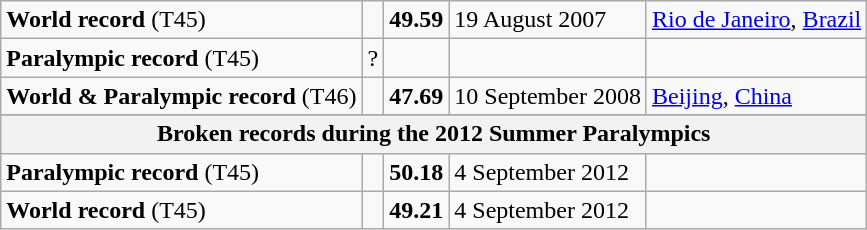<table class="wikitable">
<tr>
<td><strong>World record</strong> (T45)</td>
<td></td>
<td><strong>49.59</strong></td>
<td>19 August 2007</td>
<td><a href='#'>Rio de Janeiro</a>, <a href='#'>Brazil</a></td>
</tr>
<tr>
<td><strong>Paralympic record</strong> (T45)</td>
<td>?</td>
<td></td>
<td></td>
<td></td>
</tr>
<tr>
<td><strong>World & Paralympic record</strong> (T46)</td>
<td></td>
<td><strong>47.69</strong></td>
<td>10 September 2008</td>
<td><a href='#'>Beijing</a>, <a href='#'>China</a></td>
</tr>
<tr>
</tr>
<tr>
<th colspan="5">Broken records during the 2012 Summer Paralympics</th>
</tr>
<tr>
<td><strong>Paralympic record</strong> (T45)</td>
<td></td>
<td><strong>50.18</strong></td>
<td>4 September 2012</td>
<td></td>
</tr>
<tr>
<td><strong>World record</strong> (T45)</td>
<td></td>
<td><strong>49.21</strong></td>
<td>4 September 2012</td>
<td></td>
</tr>
</table>
